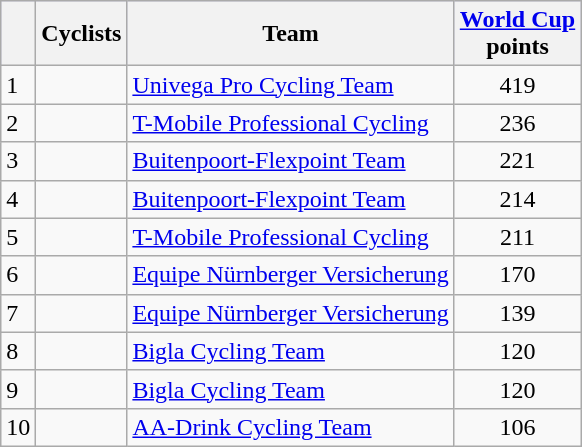<table class="wikitable">
<tr style="background:#ccccff;">
<th></th>
<th>Cyclists</th>
<th>Team</th>
<th><a href='#'>World Cup</a><br>points</th>
</tr>
<tr>
<td>1</td>
<td></td>
<td><a href='#'>Univega Pro Cycling Team</a></td>
<td align="center">419</td>
</tr>
<tr>
<td>2</td>
<td></td>
<td><a href='#'>T-Mobile Professional Cycling</a></td>
<td align="center">236</td>
</tr>
<tr>
<td>3</td>
<td></td>
<td><a href='#'>Buitenpoort-Flexpoint Team</a></td>
<td align="center">221</td>
</tr>
<tr>
<td>4</td>
<td></td>
<td><a href='#'>Buitenpoort-Flexpoint Team</a></td>
<td align="center">214</td>
</tr>
<tr>
<td>5</td>
<td></td>
<td><a href='#'>T-Mobile Professional Cycling</a></td>
<td align="center">211</td>
</tr>
<tr>
<td>6</td>
<td></td>
<td><a href='#'>Equipe Nürnberger Versicherung</a></td>
<td align="center">170</td>
</tr>
<tr>
<td>7</td>
<td></td>
<td><a href='#'>Equipe Nürnberger Versicherung</a></td>
<td align="center">139</td>
</tr>
<tr>
<td>8</td>
<td></td>
<td><a href='#'>Bigla Cycling Team</a></td>
<td align="center">120</td>
</tr>
<tr>
<td>9</td>
<td></td>
<td><a href='#'>Bigla Cycling Team</a></td>
<td align="center">120</td>
</tr>
<tr>
<td>10</td>
<td></td>
<td><a href='#'>AA-Drink Cycling Team</a></td>
<td align="center">106</td>
</tr>
</table>
